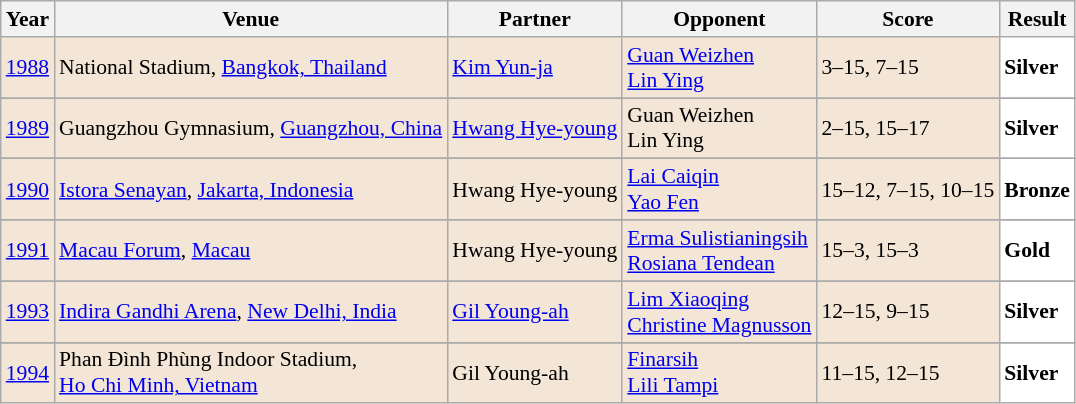<table class="sortable wikitable" style="font-size: 90%;">
<tr>
<th>Year</th>
<th>Venue</th>
<th>Partner</th>
<th>Opponent</th>
<th>Score</th>
<th>Result</th>
</tr>
<tr style="background:#F3E6D7">
<td align="center"><a href='#'>1988</a></td>
<td align="left">National Stadium, <a href='#'>Bangkok, Thailand</a></td>
<td align="left"> <a href='#'>Kim Yun-ja</a></td>
<td align="left"> <a href='#'>Guan Weizhen</a> <br>  <a href='#'>Lin Ying</a></td>
<td align="left">3–15, 7–15</td>
<td style="text-align:left; background:white"> <strong>Silver</strong></td>
</tr>
<tr>
</tr>
<tr style="background:#F3E6D7">
<td align="center"><a href='#'>1989</a></td>
<td align="left">Guangzhou Gymnasium, <a href='#'>Guangzhou, China</a></td>
<td align="left"> <a href='#'>Hwang Hye-young</a></td>
<td align="left"> Guan Weizhen <br>  Lin Ying</td>
<td align="left">2–15, 15–17</td>
<td style="text-align:left; background:white"> <strong>Silver</strong></td>
</tr>
<tr>
</tr>
<tr style="background:#F3E6D7">
<td align="center"><a href='#'>1990</a></td>
<td align="left"><a href='#'>Istora Senayan</a>, <a href='#'>Jakarta, Indonesia</a></td>
<td align="left"> Hwang Hye-young</td>
<td align="left"> <a href='#'>Lai Caiqin</a> <br>  <a href='#'>Yao Fen</a></td>
<td align="left">15–12, 7–15, 10–15</td>
<td style="text-align:left; background:white"> <strong>Bronze</strong></td>
</tr>
<tr>
</tr>
<tr style="background:#F3E6D7">
<td align="center"><a href='#'>1991</a></td>
<td align="left"><a href='#'>Macau Forum</a>, <a href='#'>Macau</a></td>
<td align="left"> Hwang Hye-young</td>
<td align="left"> <a href='#'>Erma Sulistianingsih</a> <br>  <a href='#'>Rosiana Tendean</a></td>
<td align="left">15–3, 15–3</td>
<td style="text-align:left; background:white"> <strong>Gold</strong></td>
</tr>
<tr>
</tr>
<tr style="background:#F3E6D7">
<td align="center"><a href='#'>1993</a></td>
<td align="left"><a href='#'>Indira Gandhi Arena</a>, <a href='#'>New Delhi, India</a></td>
<td align="left"> <a href='#'>Gil Young-ah</a></td>
<td align="left"> <a href='#'>Lim Xiaoqing</a> <br>  <a href='#'>Christine Magnusson</a></td>
<td align="left">12–15, 9–15</td>
<td style="text-align:left; background:white"> <strong>Silver</strong></td>
</tr>
<tr>
</tr>
<tr style="background:#F3E6D7">
<td align="center"><a href='#'>1994</a></td>
<td align="left">Phan Đình Phùng Indoor Stadium,<br><a href='#'>Ho Chi Minh, Vietnam</a></td>
<td align="left"> Gil Young-ah</td>
<td align="left"> <a href='#'>Finarsih</a> <br>  <a href='#'>Lili Tampi</a></td>
<td align="left">11–15, 12–15</td>
<td style="text-align:left; background:white"> <strong>Silver</strong></td>
</tr>
</table>
